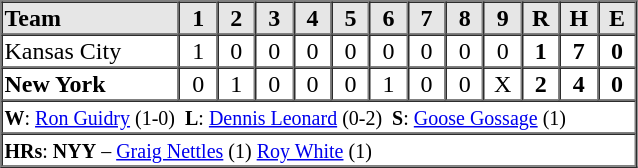<table border=1 cellspacing=0 width=425 style="margin-left:3em;">
<tr style="text-align:center; background-color:#e6e6e6;">
<th align=left width=28%>Team</th>
<th width=6%>1</th>
<th width=6%>2</th>
<th width=6%>3</th>
<th width=6%>4</th>
<th width=6%>5</th>
<th width=6%>6</th>
<th width=6%>7</th>
<th width=6%>8</th>
<th width=6%>9</th>
<th width=6%>R</th>
<th width=6%>H</th>
<th width=6%>E</th>
</tr>
<tr style="text-align:center;">
<td align=left>Kansas City</td>
<td>1</td>
<td>0</td>
<td>0</td>
<td>0</td>
<td>0</td>
<td>0</td>
<td>0</td>
<td>0</td>
<td>0</td>
<td><strong>1</strong></td>
<td><strong>7</strong></td>
<td><strong>0</strong></td>
</tr>
<tr style="text-align:center;">
<td align=left><strong>New York</strong></td>
<td>0</td>
<td>1</td>
<td>0</td>
<td>0</td>
<td>0</td>
<td>1</td>
<td>0</td>
<td>0</td>
<td>X</td>
<td><strong>2</strong></td>
<td><strong>4</strong></td>
<td><strong>0</strong></td>
</tr>
<tr style="text-align:left;">
<td colspan=13><small><strong>W</strong>: <a href='#'>Ron Guidry</a> (1-0)  <strong>L</strong>: <a href='#'>Dennis Leonard</a> (0-2)  <strong>S</strong>: <a href='#'>Goose Gossage</a> (1)</small></td>
</tr>
<tr style="text-align:left;">
<td colspan=13><small><strong>HRs</strong>: <strong>NYY</strong> – <a href='#'>Graig Nettles</a> (1) <a href='#'>Roy White</a> (1)</small></td>
</tr>
</table>
